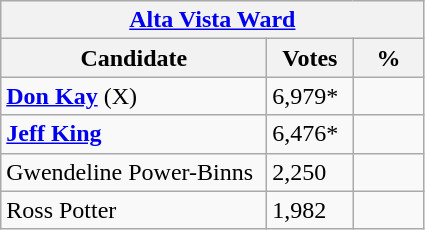<table class="wikitable">
<tr>
<th colspan="3"><a href='#'>Alta Vista Ward</a></th>
</tr>
<tr>
<th style="width: 170px">Candidate</th>
<th style="width: 50px">Votes</th>
<th style="width: 40px">%</th>
</tr>
<tr>
<td><strong><a href='#'>Don Kay</a></strong> (X)</td>
<td>6,979*</td>
<td></td>
</tr>
<tr>
<td><strong><a href='#'>Jeff King</a></strong></td>
<td>6,476*</td>
<td></td>
</tr>
<tr>
<td>Gwendeline Power-Binns</td>
<td>2,250</td>
<td></td>
</tr>
<tr>
<td>Ross Potter</td>
<td>1,982</td>
<td></td>
</tr>
</table>
